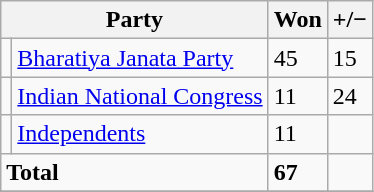<table class="sortable wikitable">
<tr>
<th colspan="2">Party</th>
<th>Won</th>
<th><strong>+/−</strong></th>
</tr>
<tr>
<td></td>
<td><a href='#'>Bharatiya Janata Party</a></td>
<td>45</td>
<td>15</td>
</tr>
<tr>
<td></td>
<td><a href='#'>Indian National Congress</a></td>
<td>11</td>
<td>24</td>
</tr>
<tr>
<td></td>
<td><a href='#'>Independents</a></td>
<td>11</td>
<td></td>
</tr>
<tr>
<td colspan="2"><strong>Total</strong></td>
<td><strong>67</strong></td>
<td></td>
</tr>
<tr>
</tr>
</table>
